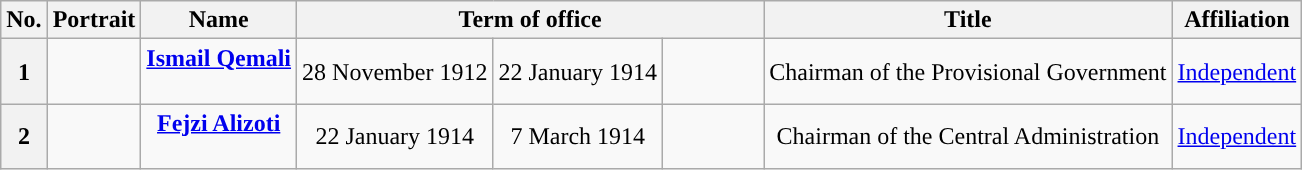<table class="wikitable" style="text-align:center;">
<tr>
<th>No.</th>
<th>Portrait</th>
<th>Name</th>
<th colspan="3">Term of office</th>
<th>Title</th>
<th>Affiliation</th>
</tr>
<tr>
<th style="background:">1</th>
<td></td>
<td><strong><a href='#'>Ismail Qemali</a></strong><br><br></td>
<td>28 November 1912</td>
<td>22 January 1914</td>
<td width="60px"><em></em></td>
<td>Chairman of the Provisional Government</td>
<td><a href='#'>Independent</a></td>
</tr>
<tr>
<th style="background:">2</th>
<td></td>
<td><strong><a href='#'>Fejzi Alizoti</a></strong><br> <br></td>
<td>22 January 1914</td>
<td>7 March 1914</td>
<td><em></em></td>
<td>Chairman of the Central Administration</td>
<td><a href='#'>Independent</a></td>
</tr>
</table>
